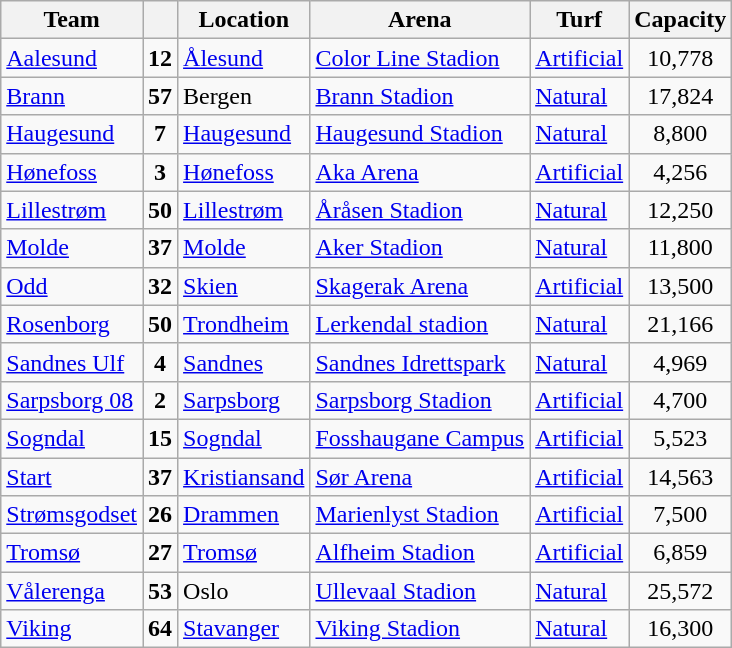<table class="wikitable sortable">
<tr>
<th>Team</th>
<th></th>
<th>Location</th>
<th>Arena</th>
<th>Turf</th>
<th>Capacity</th>
</tr>
<tr>
<td><a href='#'>Aalesund</a></td>
<td align="center"><strong>12</strong></td>
<td><a href='#'>Ålesund</a></td>
<td><a href='#'>Color Line Stadion</a></td>
<td><a href='#'>Artificial</a></td>
<td align="center">10,778</td>
</tr>
<tr>
<td><a href='#'>Brann</a></td>
<td align="center"><strong>57</strong></td>
<td>Bergen</td>
<td><a href='#'>Brann Stadion</a></td>
<td><a href='#'>Natural</a></td>
<td align="center">17,824</td>
</tr>
<tr>
<td><a href='#'>Haugesund</a></td>
<td align="center"><strong>7</strong></td>
<td><a href='#'>Haugesund</a></td>
<td><a href='#'>Haugesund Stadion</a></td>
<td><a href='#'>Natural</a></td>
<td align="center">8,800</td>
</tr>
<tr>
<td><a href='#'>Hønefoss</a></td>
<td align="center"><strong>3</strong></td>
<td><a href='#'>Hønefoss</a></td>
<td><a href='#'>Aka Arena</a></td>
<td><a href='#'>Artificial</a></td>
<td align="center">4,256</td>
</tr>
<tr>
<td><a href='#'>Lillestrøm</a></td>
<td align="center"><strong>50</strong></td>
<td><a href='#'>Lillestrøm</a></td>
<td><a href='#'>Åråsen Stadion</a></td>
<td><a href='#'>Natural</a></td>
<td align="center">12,250</td>
</tr>
<tr>
<td><a href='#'>Molde</a></td>
<td align="center"><strong>37</strong></td>
<td><a href='#'>Molde</a></td>
<td><a href='#'>Aker Stadion</a></td>
<td><a href='#'>Natural</a></td>
<td align="center">11,800</td>
</tr>
<tr>
<td><a href='#'>Odd</a></td>
<td align="center"><strong>32</strong></td>
<td><a href='#'>Skien</a></td>
<td><a href='#'>Skagerak Arena</a></td>
<td><a href='#'>Artificial</a></td>
<td align="center">13,500</td>
</tr>
<tr>
<td><a href='#'>Rosenborg</a></td>
<td align="center"><strong>50</strong></td>
<td><a href='#'>Trondheim</a></td>
<td><a href='#'>Lerkendal stadion</a></td>
<td><a href='#'>Natural</a></td>
<td align="center">21,166</td>
</tr>
<tr>
<td><a href='#'>Sandnes Ulf</a></td>
<td align="center"><strong>4</strong></td>
<td><a href='#'>Sandnes</a></td>
<td><a href='#'>Sandnes Idrettspark</a></td>
<td><a href='#'>Natural</a></td>
<td align="center">4,969</td>
</tr>
<tr>
<td><a href='#'>Sarpsborg 08</a></td>
<td align="center"><strong>2</strong></td>
<td><a href='#'>Sarpsborg</a></td>
<td><a href='#'>Sarpsborg Stadion</a></td>
<td><a href='#'>Artificial</a></td>
<td align="center">4,700</td>
</tr>
<tr>
<td><a href='#'>Sogndal</a></td>
<td align="center"><strong>15</strong></td>
<td><a href='#'>Sogndal</a></td>
<td><a href='#'>Fosshaugane Campus</a></td>
<td><a href='#'>Artificial</a></td>
<td align="center">5,523</td>
</tr>
<tr>
<td><a href='#'>Start</a></td>
<td align="center"><strong>37</strong></td>
<td><a href='#'>Kristiansand</a></td>
<td><a href='#'>Sør Arena</a></td>
<td><a href='#'>Artificial</a></td>
<td align="center">14,563</td>
</tr>
<tr>
<td><a href='#'>Strømsgodset</a></td>
<td align="center"><strong>26</strong></td>
<td><a href='#'>Drammen</a></td>
<td><a href='#'>Marienlyst Stadion</a></td>
<td><a href='#'>Artificial</a></td>
<td align="center">7,500</td>
</tr>
<tr>
<td><a href='#'>Tromsø</a></td>
<td align="center"><strong>27</strong></td>
<td><a href='#'>Tromsø</a></td>
<td><a href='#'>Alfheim Stadion</a></td>
<td><a href='#'>Artificial</a></td>
<td align="center">6,859</td>
</tr>
<tr>
<td><a href='#'>Vålerenga</a></td>
<td align="center"><strong>53</strong></td>
<td>Oslo</td>
<td><a href='#'>Ullevaal Stadion</a></td>
<td><a href='#'>Natural</a></td>
<td align="center">25,572</td>
</tr>
<tr>
<td><a href='#'>Viking</a></td>
<td align="center"><strong>64</strong></td>
<td><a href='#'>Stavanger</a></td>
<td><a href='#'>Viking Stadion</a></td>
<td><a href='#'>Natural</a></td>
<td align="center">16,300</td>
</tr>
</table>
